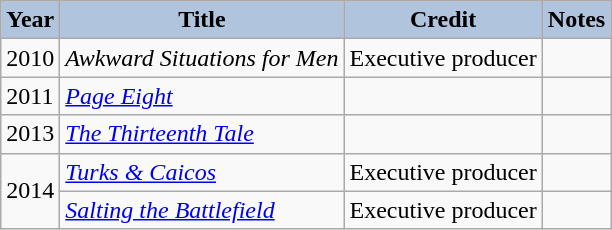<table class="wikitable" style="font-size:100%;">
<tr align="center">
<th style="background:#B0C4DE;">Year</th>
<th style="background:#B0C4DE;">Title</th>
<th style="background:#B0C4DE;">Credit</th>
<th style="background:#B0C4DE;">Notes</th>
</tr>
<tr>
<td>2010</td>
<td><em>Awkward Situations for Men</em></td>
<td>Executive producer</td>
<td></td>
</tr>
<tr>
<td>2011</td>
<td><em><a href='#'>Page Eight</a></em></td>
<td></td>
<td></td>
</tr>
<tr>
<td>2013</td>
<td><em><a href='#'>The Thirteenth Tale</a></em></td>
<td></td>
<td></td>
</tr>
<tr>
<td rowspan=2>2014</td>
<td><em><a href='#'>Turks & Caicos</a></em></td>
<td>Executive producer</td>
<td></td>
</tr>
<tr>
<td><em><a href='#'>Salting the Battlefield</a></em></td>
<td>Executive producer</td>
<td></td>
</tr>
</table>
